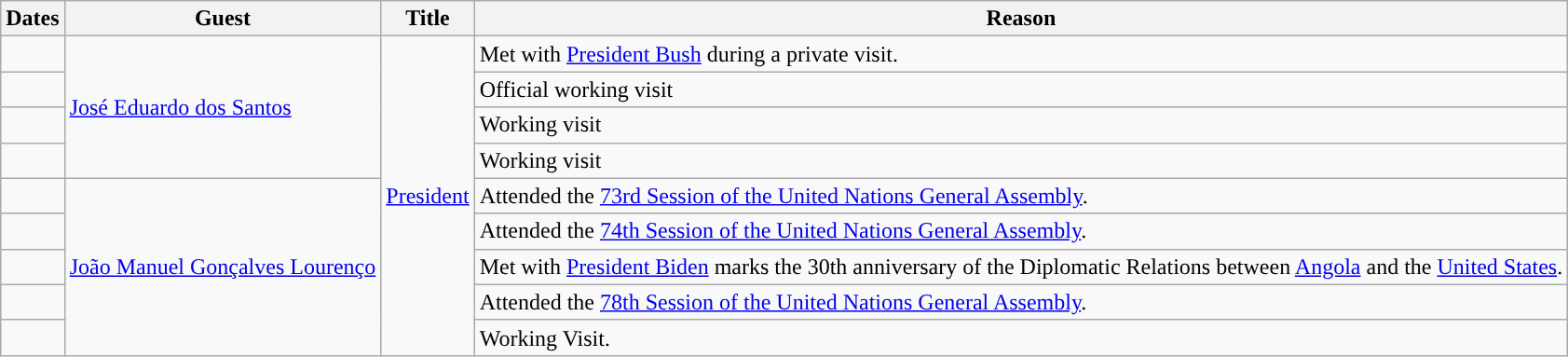<table class="wikitable sortable">
<tr>
<th>Dates</th>
<th>Guest</th>
<th>Title</th>
<th>Reason</th>
</tr>
<tr>
<td></td>
<td rowspan=4><a href='#'>José Eduardo dos Santos</a></td>
<td rowspan=9><a href='#'>President</a></td>
<td>Met with <a href='#'>President Bush</a> during a private visit.</td>
</tr>
<tr>
<td></td>
<td>Official working visit</td>
</tr>
<tr>
<td></td>
<td>Working visit</td>
</tr>
<tr>
<td></td>
<td>Working visit</td>
</tr>
<tr>
<td></td>
<td rowspan=5><a href='#'>João Manuel Gonçalves Lourenço</a></td>
<td>Attended the <a href='#'>73rd Session of the United Nations General Assembly</a>.</td>
</tr>
<tr>
<td></td>
<td>Attended the <a href='#'>74th Session of the United Nations General Assembly</a>.</td>
</tr>
<tr>
<td></td>
<td>Met with <a href='#'>President Biden</a> marks the 30th anniversary of the Diplomatic Relations between <a href='#'>Angola</a> and the <a href='#'>United States</a>.</td>
</tr>
<tr>
<td></td>
<td>Attended the <a href='#'>78th Session of the United Nations General Assembly</a>.</td>
</tr>
<tr>
<td></td>
<td>Working Visit.</td>
</tr>
</table>
